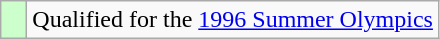<table class="wikitable">
<tr>
<td width=10px bgcolor="#ccffcc"></td>
<td>Qualified for the <a href='#'>1996 Summer Olympics</a></td>
</tr>
</table>
